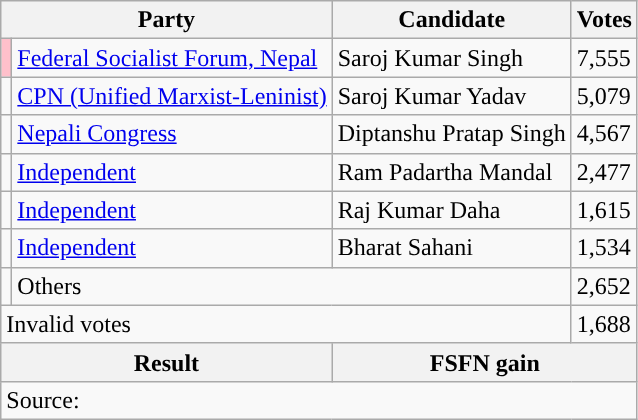<table class="wikitable">
<tr>
<th colspan="2">Party</th>
<th>Candidate</th>
<th>Votes</th>
</tr>
<tr>
<td style="background-color:pink"></td>
<td><a href='#'>Federal Socialist Forum, Nepal</a></td>
<td>Saroj Kumar Singh</td>
<td>7,555</td>
</tr>
<tr>
<td style="background-color:"></td>
<td><a href='#'>CPN (Unified Marxist-Leninist)</a></td>
<td>Saroj Kumar Yadav</td>
<td>5,079</td>
</tr>
<tr>
<td style="background-color:"></td>
<td><a href='#'>Nepali Congress</a></td>
<td>Diptanshu Pratap Singh</td>
<td>4,567</td>
</tr>
<tr>
<td style="background-color:"></td>
<td><a href='#'>Independent</a></td>
<td>Ram Padartha Mandal</td>
<td>2,477</td>
</tr>
<tr>
<td style="background-color:"></td>
<td><a href='#'>Independent</a></td>
<td>Raj Kumar Daha</td>
<td>1,615</td>
</tr>
<tr>
<td style="background-color:"></td>
<td><a href='#'>Independent</a></td>
<td>Bharat Sahani</td>
<td>1,534</td>
</tr>
<tr>
<td></td>
<td colspan="2">Others</td>
<td>2,652</td>
</tr>
<tr>
<td colspan="3">Invalid votes</td>
<td>1,688</td>
</tr>
<tr>
<th colspan="2">Result</th>
<th colspan="2">FSFN gain</th>
</tr>
<tr>
<td colspan="4">Source: </td>
</tr>
</table>
